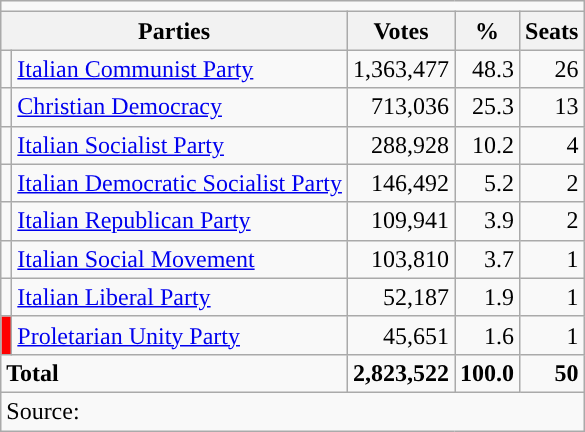<table class="wikitable" style="font-size:100%">
<tr>
<td colspan=5></td>
</tr>
<tr bgcolor="EFEFEF">
<th colspan=2>Parties</th>
<th>Votes</th>
<th>%</th>
<th>Seats</th>
</tr>
<tr>
<td></td>
<td><a href='#'>Italian Communist Party</a></td>
<td align=right>1,363,477</td>
<td align=right>48.3</td>
<td align=right>26</td>
</tr>
<tr>
<td></td>
<td><a href='#'>Christian Democracy</a></td>
<td align=right>713,036</td>
<td align=right>25.3</td>
<td align=right>13</td>
</tr>
<tr>
<td></td>
<td><a href='#'>Italian Socialist Party</a></td>
<td align=right>288,928</td>
<td align=right>10.2</td>
<td align=right>4</td>
</tr>
<tr>
<td></td>
<td><a href='#'>Italian Democratic Socialist Party</a></td>
<td align=right>146,492</td>
<td align=right>5.2</td>
<td align=right>2</td>
</tr>
<tr>
<td></td>
<td><a href='#'>Italian Republican Party</a></td>
<td align=right>109,941</td>
<td align=right>3.9</td>
<td align=right>2</td>
</tr>
<tr>
<td></td>
<td><a href='#'>Italian Social Movement</a></td>
<td align=right>103,810</td>
<td align=right>3.7</td>
<td align=right>1</td>
</tr>
<tr>
<td></td>
<td><a href='#'>Italian Liberal Party</a></td>
<td align=right>52,187</td>
<td align=right>1.9</td>
<td align=right>1</td>
</tr>
<tr>
<td bgcolor="red"></td>
<td><a href='#'>Proletarian Unity Party</a></td>
<td align=right>45,651</td>
<td align=right>1.6</td>
<td align=right>1</td>
</tr>
<tr>
<td colspan=2><strong>Total</strong></td>
<td align=right><strong>2,823,522</strong></td>
<td align=right><strong>100.0</strong></td>
<td align=right><strong>50</strong></td>
</tr>
<tr>
<td colspan=5>Source: </td>
</tr>
</table>
